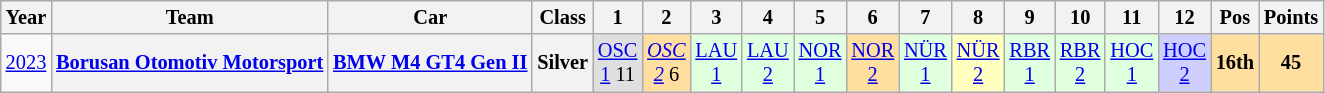<table class="wikitable" style="text-align:center; font-size:85%">
<tr>
<th>Year</th>
<th>Team</th>
<th>Car</th>
<th>Class</th>
<th>1</th>
<th>2</th>
<th>3</th>
<th>4</th>
<th>5</th>
<th>6</th>
<th>7</th>
<th>8</th>
<th>9</th>
<th>10</th>
<th>11</th>
<th>12</th>
<th>Pos</th>
<th>Points</th>
</tr>
<tr>
<td><a href='#'>2023</a></td>
<th nowrap=""><a href='#'>Borusan Otomotiv Motorsport</a></th>
<th nowrap=""><a href='#'>BMW M4 GT4 Gen II</a></th>
<th>Silver</th>
<td style="background:#DFDFDF;"><a href='#'>OSC</a><br><a href='#'>1</a>
11</td>
<td style="background:#FFDF9F;"><em><a href='#'>OSC</a></em><br><em><a href='#'>2</a></em>
6</td>
<td style="background:#DFFFDF;"><a href='#'>LAU</a><br><a href='#'>1</a>
</td>
<td style="background:#DFFFDF;"><a href='#'>LAU</a><br><a href='#'>2</a>
</td>
<td style="background:#DFFFDF;"><a href='#'>NOR</a><br><a href='#'>1</a>
</td>
<td style="background:#FFDF9F;"><a href='#'>NOR</a><br><a href='#'>2</a>
</td>
<td style="background:#DFFFDF;"><a href='#'>NÜR</a><br><a href='#'>1</a>
</td>
<td style="background:#FFFFBF;"><a href='#'>NÜR</a><br><a href='#'>2</a>
</td>
<td style="background:#DFFFDF;"><a href='#'>RBR</a><br><a href='#'>1</a>
</td>
<td style="background:#DFFFDF;"><a href='#'>RBR</a><br><a href='#'>2</a>
</td>
<td style="background:#DFFFDF;"><a href='#'>HOC</a><br><a href='#'>1</a>
</td>
<td style="background:#CFCFFF;"><a href='#'>HOC</a><br><a href='#'>2</a>
</td>
<th style="background:#FFDF9F;">16th</th>
<th style="background:#FFDF9F;">45</th>
</tr>
</table>
